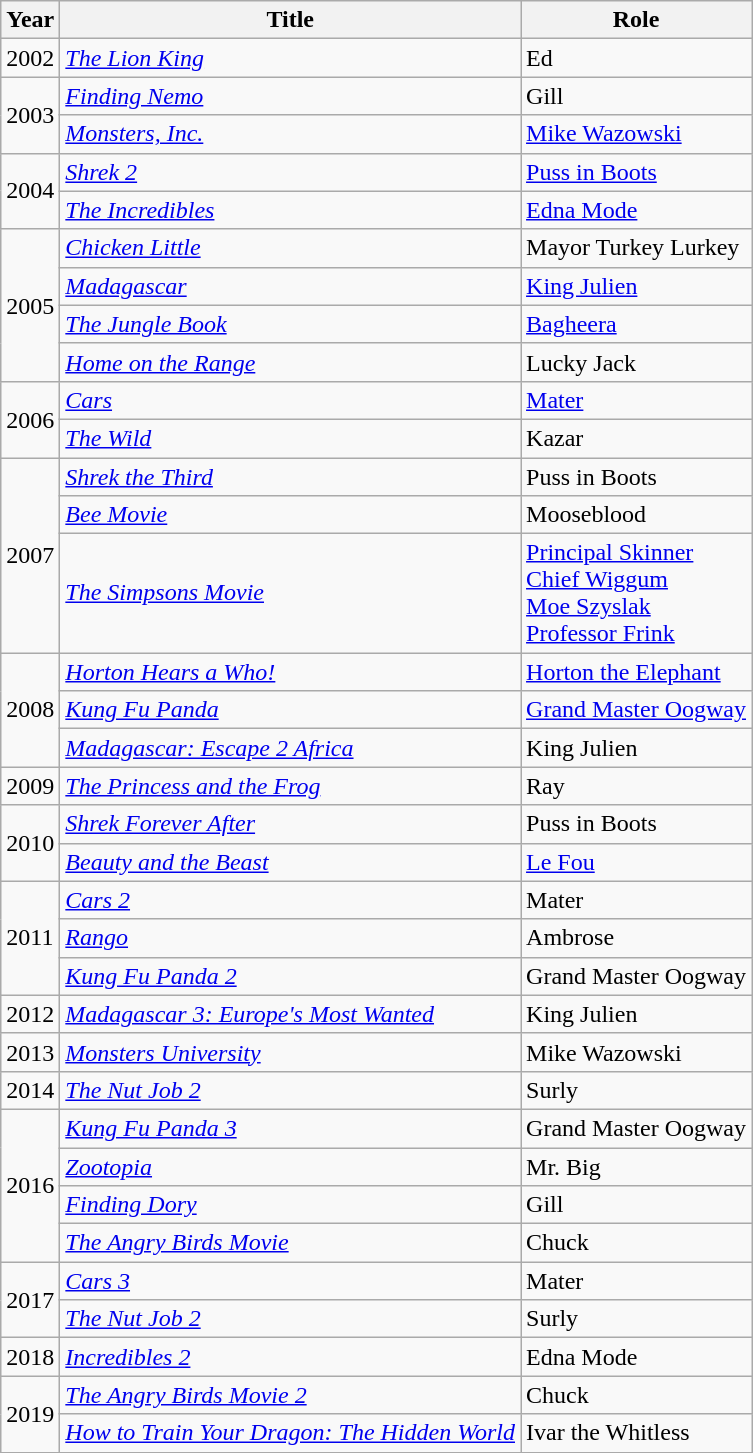<table class="wikitable sortable">
<tr>
<th>Year</th>
<th>Title</th>
<th>Role</th>
</tr>
<tr>
<td>2002</td>
<td><em><a href='#'>The Lion King</a></em></td>
<td>Ed</td>
</tr>
<tr>
<td rowspan=2>2003</td>
<td><em><a href='#'>Finding Nemo</a></em></td>
<td>Gill</td>
</tr>
<tr>
<td><em><a href='#'>Monsters, Inc.</a></em></td>
<td><a href='#'>Mike Wazowski</a></td>
</tr>
<tr>
<td rowspan=2>2004</td>
<td><em><a href='#'>Shrek 2</a></em></td>
<td><a href='#'>Puss in Boots</a></td>
</tr>
<tr>
<td><em><a href='#'>The Incredibles</a></em></td>
<td><a href='#'>Edna Mode</a></td>
</tr>
<tr>
<td rowspan=4>2005</td>
<td><em><a href='#'>Chicken Little</a></em></td>
<td>Mayor Turkey Lurkey</td>
</tr>
<tr>
<td><em><a href='#'>Madagascar</a></em></td>
<td><a href='#'>King Julien</a></td>
</tr>
<tr>
<td><em><a href='#'>The Jungle Book</a></em></td>
<td><a href='#'>Bagheera</a></td>
</tr>
<tr>
<td><em><a href='#'>Home on the Range</a></em></td>
<td>Lucky Jack</td>
</tr>
<tr>
<td rowspan=2>2006</td>
<td><em><a href='#'>Cars</a></em></td>
<td><a href='#'>Mater</a></td>
</tr>
<tr>
<td><em><a href='#'>The Wild</a></em></td>
<td>Kazar</td>
</tr>
<tr>
<td rowspan=3>2007</td>
<td><em><a href='#'>Shrek the Third</a></em></td>
<td>Puss in Boots</td>
</tr>
<tr>
<td><em><a href='#'>Bee Movie</a></em></td>
<td>Mooseblood</td>
</tr>
<tr>
<td><em><a href='#'>The Simpsons Movie</a></em></td>
<td><a href='#'>Principal Skinner</a><br><a href='#'>Chief Wiggum</a><br><a href='#'>Moe Szyslak</a><br><a href='#'>Professor Frink</a></td>
</tr>
<tr>
<td rowspan=3>2008</td>
<td><em><a href='#'>Horton Hears a Who!</a></em></td>
<td><a href='#'>Horton the Elephant</a></td>
</tr>
<tr>
<td><em><a href='#'>Kung Fu Panda</a></em></td>
<td><a href='#'>Grand Master Oogway</a></td>
</tr>
<tr>
<td><em><a href='#'>Madagascar: Escape 2 Africa</a></em></td>
<td>King Julien</td>
</tr>
<tr>
<td>2009</td>
<td><em><a href='#'>The Princess and the Frog</a></em></td>
<td>Ray</td>
</tr>
<tr>
<td rowspan=2>2010</td>
<td><em><a href='#'>Shrek Forever After</a></em></td>
<td>Puss in Boots</td>
</tr>
<tr>
<td><em><a href='#'>Beauty and the Beast</a></em></td>
<td><a href='#'>Le Fou</a></td>
</tr>
<tr>
<td rowspan=3>2011</td>
<td><em><a href='#'>Cars 2</a></em></td>
<td>Mater</td>
</tr>
<tr>
<td><em><a href='#'>Rango</a></em></td>
<td>Ambrose</td>
</tr>
<tr>
<td><em><a href='#'>Kung Fu Panda 2</a></em></td>
<td>Grand Master Oogway</td>
</tr>
<tr>
<td>2012</td>
<td><em><a href='#'>Madagascar 3: Europe's Most Wanted</a></em></td>
<td>King Julien</td>
</tr>
<tr>
<td>2013</td>
<td><em><a href='#'>Monsters University</a></em></td>
<td>Mike Wazowski</td>
</tr>
<tr>
<td>2014</td>
<td><em><a href='#'>The Nut Job 2</a></em></td>
<td>Surly</td>
</tr>
<tr>
<td rowspan=4>2016</td>
<td><em><a href='#'>Kung Fu Panda 3</a></em></td>
<td>Grand Master Oogway</td>
</tr>
<tr>
<td><em><a href='#'>Zootopia</a></em></td>
<td>Mr. Big</td>
</tr>
<tr>
<td><em><a href='#'>Finding Dory</a></em></td>
<td>Gill</td>
</tr>
<tr>
<td><em><a href='#'>The Angry Birds Movie</a></em></td>
<td>Chuck</td>
</tr>
<tr>
<td rowspan=2>2017</td>
<td><em><a href='#'>Cars 3</a></em></td>
<td>Mater</td>
</tr>
<tr>
<td><em><a href='#'>The Nut Job 2</a></em></td>
<td>Surly</td>
</tr>
<tr>
<td>2018</td>
<td><em><a href='#'>Incredibles 2</a></em></td>
<td>Edna Mode</td>
</tr>
<tr>
<td rowspan=2>2019</td>
<td><em><a href='#'>The Angry Birds Movie 2</a></em></td>
<td>Chuck</td>
</tr>
<tr>
<td><em><a href='#'>How to Train Your Dragon: The Hidden World</a></em></td>
<td>Ivar the Whitless</td>
</tr>
</table>
